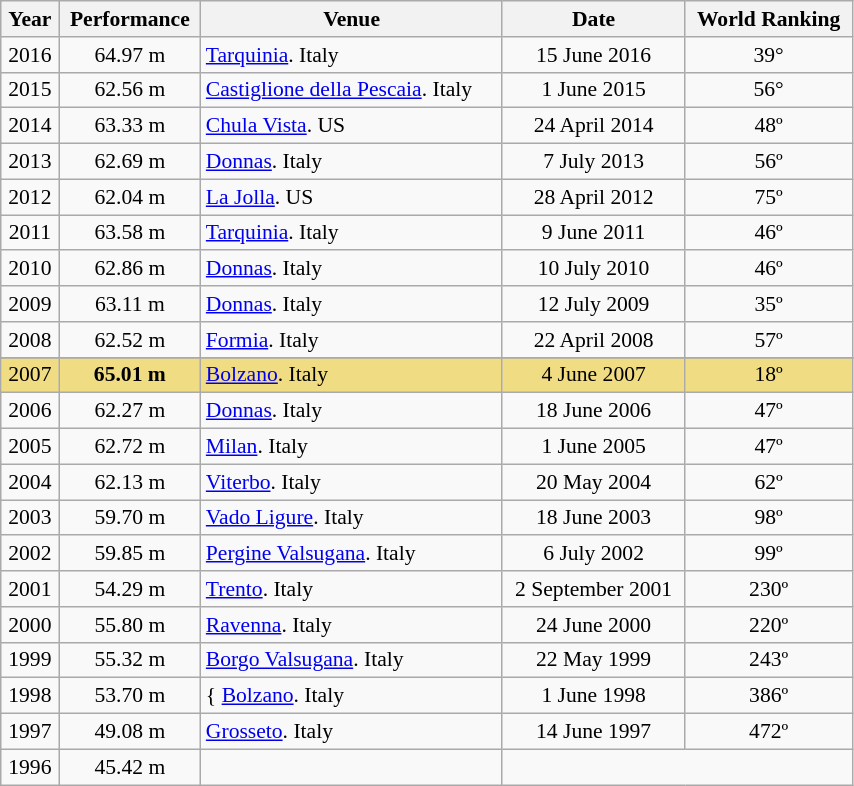<table class="wikitable" width=45% style="font-size:90%; text-align:center;">
<tr>
<th>Year</th>
<th>Performance</th>
<th>Venue</th>
<th>Date</th>
<th>World Ranking</th>
</tr>
<tr>
<td>2016</td>
<td>64.97 m</td>
<td align="left"><a href='#'>Tarquinia</a>. Italy</td>
<td>15 June 2016</td>
<td>39°</td>
</tr>
<tr>
<td>2015</td>
<td>62.56 m</td>
<td align="left"><a href='#'>Castiglione della Pescaia</a>. Italy</td>
<td>1 June 2015</td>
<td>56°</td>
</tr>
<tr>
<td>2014</td>
<td>63.33 m</td>
<td align="left"><a href='#'>Chula Vista</a>. US</td>
<td>24 April 2014</td>
<td>48º</td>
</tr>
<tr>
<td>2013</td>
<td>62.69 m</td>
<td align="left"><a href='#'>Donnas</a>. Italy</td>
<td>7 July 2013</td>
<td>56º</td>
</tr>
<tr>
<td>2012</td>
<td>62.04 m</td>
<td align="left"><a href='#'>La Jolla</a>. US</td>
<td>28 April 2012</td>
<td>75º</td>
</tr>
<tr>
<td>2011</td>
<td>63.58 m</td>
<td align="left"><a href='#'>Tarquinia</a>. Italy</td>
<td>9 June 2011</td>
<td>46º</td>
</tr>
<tr>
<td>2010</td>
<td>62.86 m</td>
<td align="left"><a href='#'>Donnas</a>. Italy</td>
<td>10 July 2010</td>
<td>46º</td>
</tr>
<tr>
<td>2009</td>
<td>63.11 m</td>
<td align="left"><a href='#'>Donnas</a>. Italy</td>
<td>12 July 2009</td>
<td>35º</td>
</tr>
<tr>
<td>2008</td>
<td>62.52 m</td>
<td align="left"><a href='#'>Formia</a>. Italy</td>
<td>22 April 2008</td>
<td>57º</td>
</tr>
<tr bgcolor=F7F6A8>
</tr>
<tr bgcolor=#F0DC82>
<td>2007</td>
<td><strong>65.01 m</strong></td>
<td align="left"><a href='#'>Bolzano</a>. Italy</td>
<td>4 June 2007</td>
<td>18º</td>
</tr>
<tr>
<td>2006</td>
<td>62.27 m</td>
<td align="left"><a href='#'>Donnas</a>. Italy</td>
<td>18 June 2006</td>
<td>47º</td>
</tr>
<tr>
<td>2005</td>
<td>62.72 m</td>
<td align="left"><a href='#'>Milan</a>. Italy</td>
<td>1 June 2005</td>
<td>47º</td>
</tr>
<tr>
<td>2004</td>
<td>62.13 m</td>
<td align="left"><a href='#'>Viterbo</a>. Italy</td>
<td>20 May 2004</td>
<td>62º</td>
</tr>
<tr>
<td>2003</td>
<td>59.70 m</td>
<td align="left"><a href='#'>Vado Ligure</a>. Italy</td>
<td>18 June 2003</td>
<td>98º</td>
</tr>
<tr>
<td>2002</td>
<td>59.85 m</td>
<td align="left"><a href='#'>Pergine Valsugana</a>. Italy</td>
<td>6 July 2002</td>
<td>99º</td>
</tr>
<tr>
<td>2001</td>
<td>54.29 m</td>
<td align="left"><a href='#'>Trento</a>. Italy</td>
<td>2 September 2001</td>
<td>230º</td>
</tr>
<tr>
<td>2000</td>
<td>55.80 m</td>
<td align="left"><a href='#'>Ravenna</a>. Italy</td>
<td>24 June 2000</td>
<td>220º</td>
</tr>
<tr>
<td>1999</td>
<td>55.32 m</td>
<td align="left"><a href='#'>Borgo Valsugana</a>. Italy</td>
<td>22 May 1999</td>
<td>243º</td>
</tr>
<tr>
<td>1998</td>
<td>53.70 m</td>
<td align="left">{ <a href='#'>Bolzano</a>. Italy</td>
<td>1 June 1998</td>
<td>386º</td>
</tr>
<tr>
<td>1997</td>
<td>49.08 m</td>
<td align="left"><a href='#'>Grosseto</a>. Italy</td>
<td>14 June 1997</td>
<td>472º</td>
</tr>
<tr>
<td>1996</td>
<td>45.42 m</td>
<td align="left"></td>
</tr>
</table>
